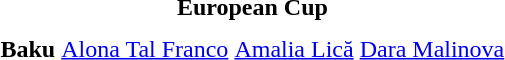<table>
<tr>
<td colspan="4" style="text-align:center;"><strong>European Cup</strong></td>
</tr>
<tr>
<th scope=row style="text-align:left">Baku</th>
<td style="height:30px;"> <a href='#'>Alona Tal Franco</a></td>
<td style="height:30px;"> <a href='#'>Amalia Lică</a></td>
<td style="height:30px;"> <a href='#'>Dara Malinova</a></td>
</tr>
<tr>
</tr>
</table>
